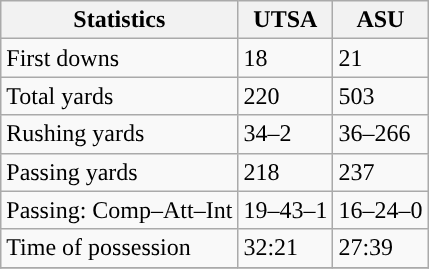<table class="wikitable" style="float: left;">
<tr>
<th>Statistics</th>
<th>UTSA</th>
<th>ASU</th>
</tr>
<tr>
<td>First downs</td>
<td>18</td>
<td>21</td>
</tr>
<tr>
<td>Total yards</td>
<td>220</td>
<td>503</td>
</tr>
<tr>
<td>Rushing yards</td>
<td>34–2</td>
<td>36–266</td>
</tr>
<tr>
<td>Passing yards</td>
<td>218</td>
<td>237</td>
</tr>
<tr>
<td>Passing: Comp–Att–Int</td>
<td>19–43–1</td>
<td>16–24–0</td>
</tr>
<tr>
<td>Time of possession</td>
<td>32:21</td>
<td>27:39</td>
</tr>
<tr>
</tr>
</table>
